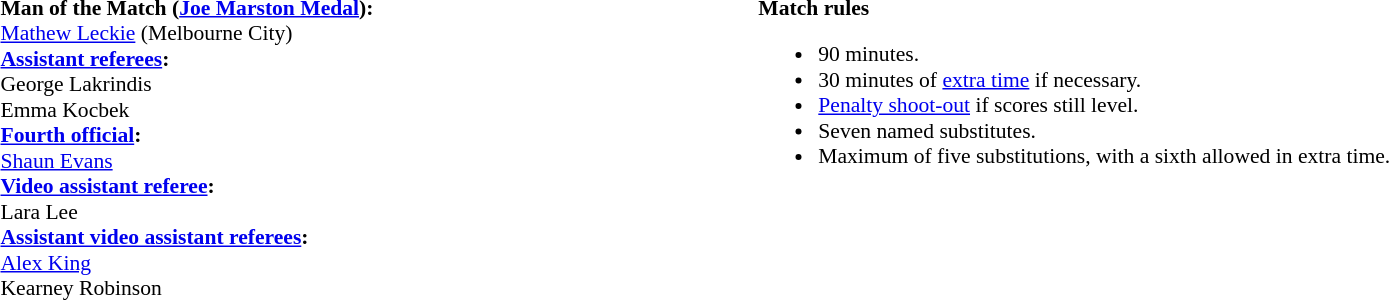<table width=100% style="font-size:90%">
<tr>
<td><br><strong>Man of the Match (<a href='#'>Joe Marston Medal</a>):</strong>
<br><a href='#'>Mathew Leckie</a> (Melbourne City)<br><strong><a href='#'>Assistant referees</a>:</strong>
<br>George Lakrindis
<br>Emma Kocbek
<br><strong><a href='#'>Fourth official</a>:</strong>
<br><a href='#'>Shaun Evans</a>
<br><strong><a href='#'>Video assistant referee</a>:</strong>
<br>Lara Lee
<br><strong><a href='#'>Assistant video assistant referees</a>:</strong>
<br><a href='#'>Alex King</a>
<br>Kearney Robinson</td>
<td style="width:60%; vertical-align:top;"><br><strong>Match rules</strong><ul><li>90 minutes.</li><li>30 minutes of <a href='#'>extra time</a> if necessary.</li><li><a href='#'>Penalty shoot-out</a> if scores still level.</li><li>Seven named substitutes.</li><li>Maximum of five substitutions, with a sixth allowed in extra time.</li></ul></td>
</tr>
</table>
